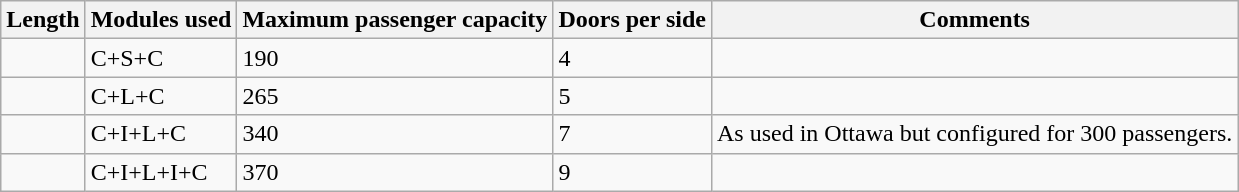<table class="wikitable">
<tr>
<th>Length</th>
<th>Modules used</th>
<th>Maximum passenger capacity</th>
<th>Doors per side</th>
<th>Comments</th>
</tr>
<tr>
<td></td>
<td>C+S+C</td>
<td>190</td>
<td>4</td>
<td></td>
</tr>
<tr>
<td></td>
<td>C+L+C</td>
<td>265</td>
<td>5</td>
<td></td>
</tr>
<tr>
<td></td>
<td>C+I+L+C</td>
<td>340</td>
<td>7</td>
<td>As used in Ottawa but configured for 300 passengers.</td>
</tr>
<tr>
<td> </td>
<td>C+I+L+I+C</td>
<td>370</td>
<td>9</td>
<td></td>
</tr>
</table>
